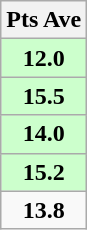<table class="wikitable" style="text-align: center;">
<tr>
<th>Pts Ave</th>
</tr>
<tr>
<td style="background:#ccffcc;"><strong>12.0</strong></td>
</tr>
<tr>
<td style="background:#ccffcc;"><strong>15.5</strong></td>
</tr>
<tr>
<td style="background:#ccffcc;"><strong>14.0</strong></td>
</tr>
<tr>
<td style="background:#ccffcc;"><strong>15.2</strong></td>
</tr>
<tr>
<td><strong>13.8</strong></td>
</tr>
</table>
